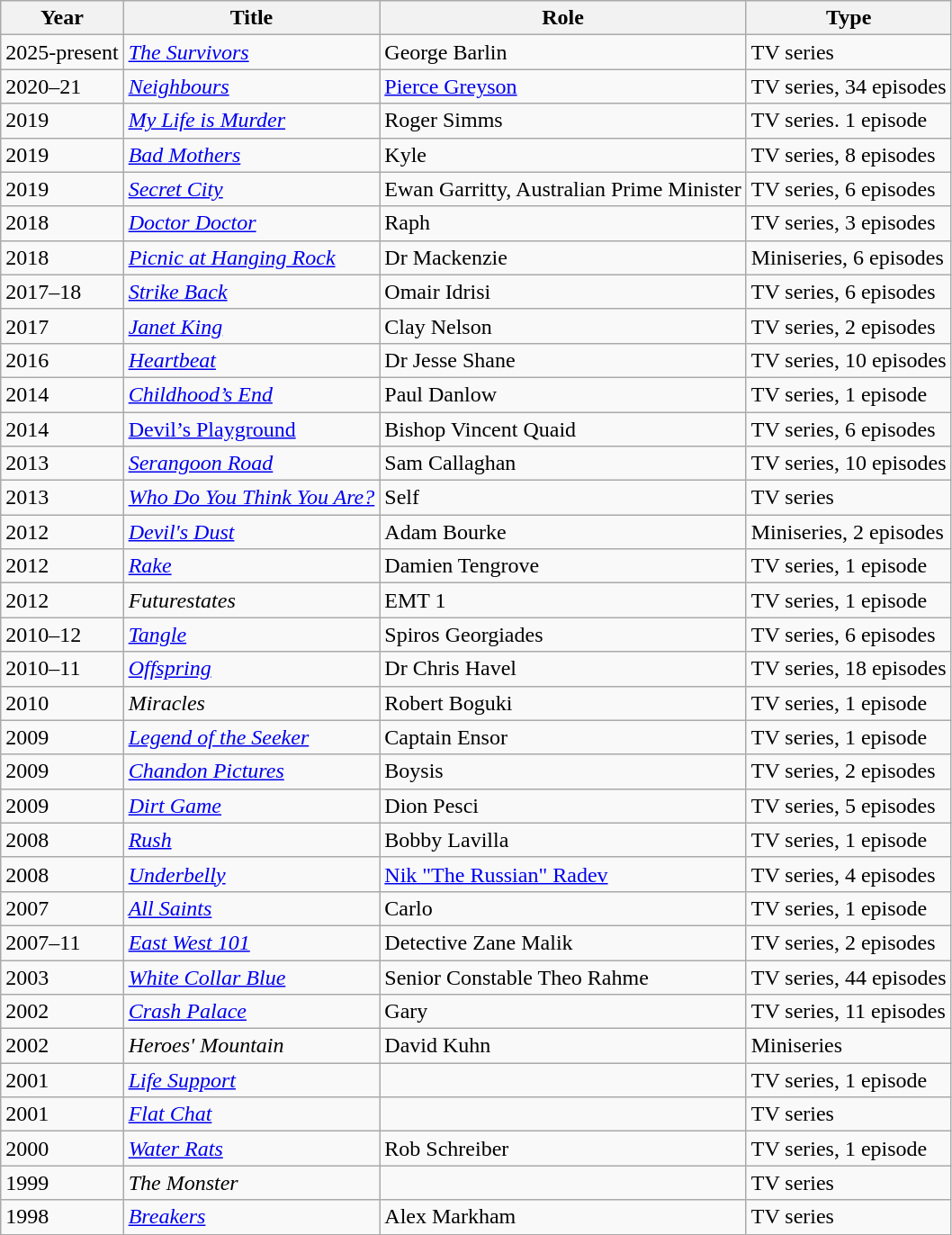<table class="wikitable">
<tr>
<th>Year</th>
<th>Title</th>
<th>Role</th>
<th>Type</th>
</tr>
<tr>
<td>2025-present</td>
<td><em><a href='#'>The Survivors</a></em></td>
<td>George Barlin</td>
<td>TV series</td>
</tr>
<tr>
<td>2020–21</td>
<td><em><a href='#'>Neighbours</a></em></td>
<td><a href='#'>Pierce Greyson</a></td>
<td>TV series, 34 episodes</td>
</tr>
<tr>
<td>2019</td>
<td><em><a href='#'>My Life is Murder</a></em></td>
<td>Roger Simms</td>
<td>TV series. 1 episode</td>
</tr>
<tr>
<td>2019</td>
<td><em><a href='#'>Bad Mothers</a></em></td>
<td>Kyle</td>
<td>TV series, 8 episodes</td>
</tr>
<tr>
<td>2019</td>
<td><em><a href='#'>Secret City</a></em></td>
<td>Ewan Garritty, Australian Prime Minister</td>
<td>TV series, 6 episodes</td>
</tr>
<tr>
<td>2018</td>
<td><em><a href='#'>Doctor Doctor</a></em></td>
<td>Raph</td>
<td>TV series, 3 episodes</td>
</tr>
<tr>
<td>2018</td>
<td><em><a href='#'>Picnic at Hanging Rock</a></em></td>
<td>Dr Mackenzie</td>
<td>Miniseries, 6 episodes</td>
</tr>
<tr>
<td>2017–18</td>
<td><em><a href='#'>Strike Back</a></em></td>
<td>Omair Idrisi</td>
<td>TV series, 6 episodes</td>
</tr>
<tr>
<td>2017</td>
<td><em><a href='#'>Janet King</a></em></td>
<td>Clay Nelson</td>
<td>TV series, 2 episodes</td>
</tr>
<tr>
<td>2016</td>
<td><em><a href='#'>Heartbeat</a></em></td>
<td>Dr Jesse Shane</td>
<td>TV series, 10 episodes</td>
</tr>
<tr>
<td>2014</td>
<td><em><a href='#'>Childhood’s End</a></em></td>
<td>Paul Danlow</td>
<td>TV series, 1 episode</td>
</tr>
<tr>
<td>2014</td>
<td><a href='#'>Devil’s Playground</a></td>
<td>Bishop Vincent Quaid</td>
<td>TV series, 6 episodes</td>
</tr>
<tr>
<td>2013</td>
<td><em><a href='#'>Serangoon Road</a></em></td>
<td>Sam Callaghan</td>
<td>TV series, 10 episodes</td>
</tr>
<tr>
<td>2013</td>
<td><em><a href='#'>Who Do You Think You Are?</a></em></td>
<td>Self</td>
<td>TV series</td>
</tr>
<tr>
<td>2012</td>
<td><em><a href='#'>Devil's Dust</a></em></td>
<td>Adam Bourke</td>
<td>Miniseries, 2 episodes</td>
</tr>
<tr>
<td>2012</td>
<td><em><a href='#'>Rake</a></em></td>
<td>Damien Tengrove</td>
<td>TV series, 1 episode</td>
</tr>
<tr>
<td>2012</td>
<td><em>Futurestates</em></td>
<td>EMT 1</td>
<td>TV series, 1 episode</td>
</tr>
<tr>
<td>2010–12</td>
<td><em><a href='#'>Tangle</a></em></td>
<td>Spiros Georgiades</td>
<td>TV series, 6 episodes</td>
</tr>
<tr>
<td>2010–11</td>
<td><em><a href='#'>Offspring</a></em></td>
<td>Dr Chris Havel</td>
<td>TV series, 18 episodes</td>
</tr>
<tr>
<td>2010</td>
<td><em>Miracles</em></td>
<td>Robert Boguki</td>
<td>TV series, 1 episode</td>
</tr>
<tr>
<td>2009</td>
<td><em><a href='#'>Legend of the Seeker</a></em></td>
<td>Captain Ensor</td>
<td>TV series, 1 episode</td>
</tr>
<tr>
<td>2009</td>
<td><em><a href='#'>Chandon Pictures</a></em></td>
<td>Boysis</td>
<td>TV series, 2 episodes</td>
</tr>
<tr>
<td>2009</td>
<td><em><a href='#'>Dirt Game</a></em></td>
<td>Dion Pesci</td>
<td>TV series, 5 episodes</td>
</tr>
<tr>
<td>2008</td>
<td><em><a href='#'>Rush</a></em></td>
<td>Bobby Lavilla</td>
<td>TV series, 1 episode</td>
</tr>
<tr>
<td>2008</td>
<td><em><a href='#'>Underbelly</a></em></td>
<td><a href='#'>Nik "The Russian" Radev</a></td>
<td>TV series, 4 episodes</td>
</tr>
<tr>
<td>2007</td>
<td><em><a href='#'>All Saints</a></em></td>
<td>Carlo</td>
<td>TV series, 1 episode</td>
</tr>
<tr>
<td>2007–11</td>
<td><em><a href='#'>East West 101</a></em></td>
<td>Detective Zane Malik</td>
<td>TV series, 2 episodes</td>
</tr>
<tr>
<td>2003</td>
<td><em><a href='#'>White Collar Blue</a></em></td>
<td>Senior Constable Theo Rahme</td>
<td>TV series, 44 episodes</td>
</tr>
<tr>
<td>2002</td>
<td><em><a href='#'>Crash Palace</a></em></td>
<td>Gary</td>
<td>TV series, 11 episodes</td>
</tr>
<tr>
<td>2002</td>
<td><em>Heroes' Mountain</em></td>
<td>David Kuhn</td>
<td>Miniseries</td>
</tr>
<tr>
<td>2001</td>
<td><em><a href='#'>Life Support</a></em></td>
<td></td>
<td>TV series, 1 episode</td>
</tr>
<tr>
<td>2001</td>
<td><em><a href='#'>Flat Chat</a></em></td>
<td></td>
<td>TV series</td>
</tr>
<tr>
<td>2000</td>
<td><em><a href='#'>Water Rats</a></em></td>
<td>Rob Schreiber</td>
<td>TV series, 1 episode</td>
</tr>
<tr>
<td>1999</td>
<td><em>The Monster</em></td>
<td></td>
<td>TV series</td>
</tr>
<tr>
<td>1998</td>
<td><em><a href='#'>Breakers</a></em></td>
<td>Alex Markham</td>
<td>TV series</td>
</tr>
</table>
